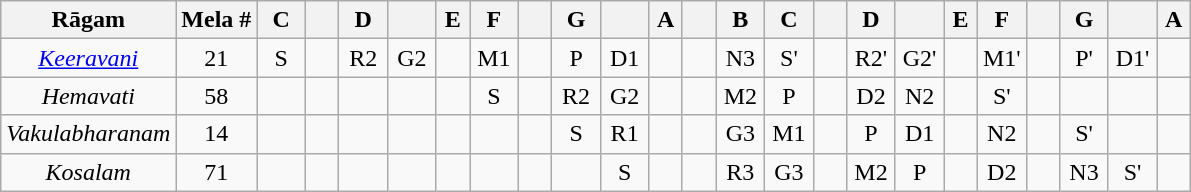<table class="wikitable" style="text-align:center">
<tr>
<th>Rāgam</th>
<th>Mela #</th>
<th>C</th>
<th></th>
<th>D</th>
<th></th>
<th>E</th>
<th>F</th>
<th></th>
<th>G</th>
<th></th>
<th>A</th>
<th></th>
<th>B</th>
<th>C</th>
<th></th>
<th>D</th>
<th></th>
<th>E</th>
<th>F</th>
<th></th>
<th>G</th>
<th></th>
<th>A</th>
</tr>
<tr>
<td><em><a href='#'>Keeravani</a></em></td>
<td>21</td>
<td width="25px">S</td>
<td width="15px"></td>
<td width="25px">R2</td>
<td width="25px">G2</td>
<td width="15px"></td>
<td width="25px">M1</td>
<td width="15px"></td>
<td width="25px">P</td>
<td width="25px">D1</td>
<td width="15px"></td>
<td width="15px"></td>
<td width="25px">N3</td>
<td width="25px">S'</td>
<td width="15px"></td>
<td width="25px">R2'</td>
<td width="25px">G2'</td>
<td width="15px"></td>
<td width="25px">M1'</td>
<td width="15px"></td>
<td width="25px">P'</td>
<td width="25px">D1'</td>
<td width="15px"></td>
</tr>
<tr>
<td><em>Hemavati</em></td>
<td>58</td>
<td></td>
<td></td>
<td></td>
<td></td>
<td></td>
<td>S</td>
<td></td>
<td>R2</td>
<td>G2</td>
<td></td>
<td></td>
<td>M2</td>
<td>P</td>
<td></td>
<td>D2</td>
<td>N2</td>
<td></td>
<td>S'</td>
<td></td>
<td></td>
<td></td>
<td></td>
</tr>
<tr>
<td><em>Vakulabharanam</em></td>
<td>14</td>
<td></td>
<td></td>
<td></td>
<td></td>
<td></td>
<td></td>
<td></td>
<td>S</td>
<td>R1</td>
<td></td>
<td></td>
<td>G3</td>
<td>M1</td>
<td></td>
<td>P</td>
<td>D1</td>
<td></td>
<td>N2</td>
<td></td>
<td>S'</td>
<td></td>
<td></td>
</tr>
<tr>
<td><em>Kosalam</em></td>
<td>71</td>
<td></td>
<td></td>
<td></td>
<td></td>
<td></td>
<td></td>
<td></td>
<td></td>
<td>S</td>
<td></td>
<td></td>
<td>R3</td>
<td>G3</td>
<td></td>
<td>M2</td>
<td>P</td>
<td></td>
<td>D2</td>
<td></td>
<td>N3</td>
<td>S'</td>
<td></td>
</tr>
</table>
